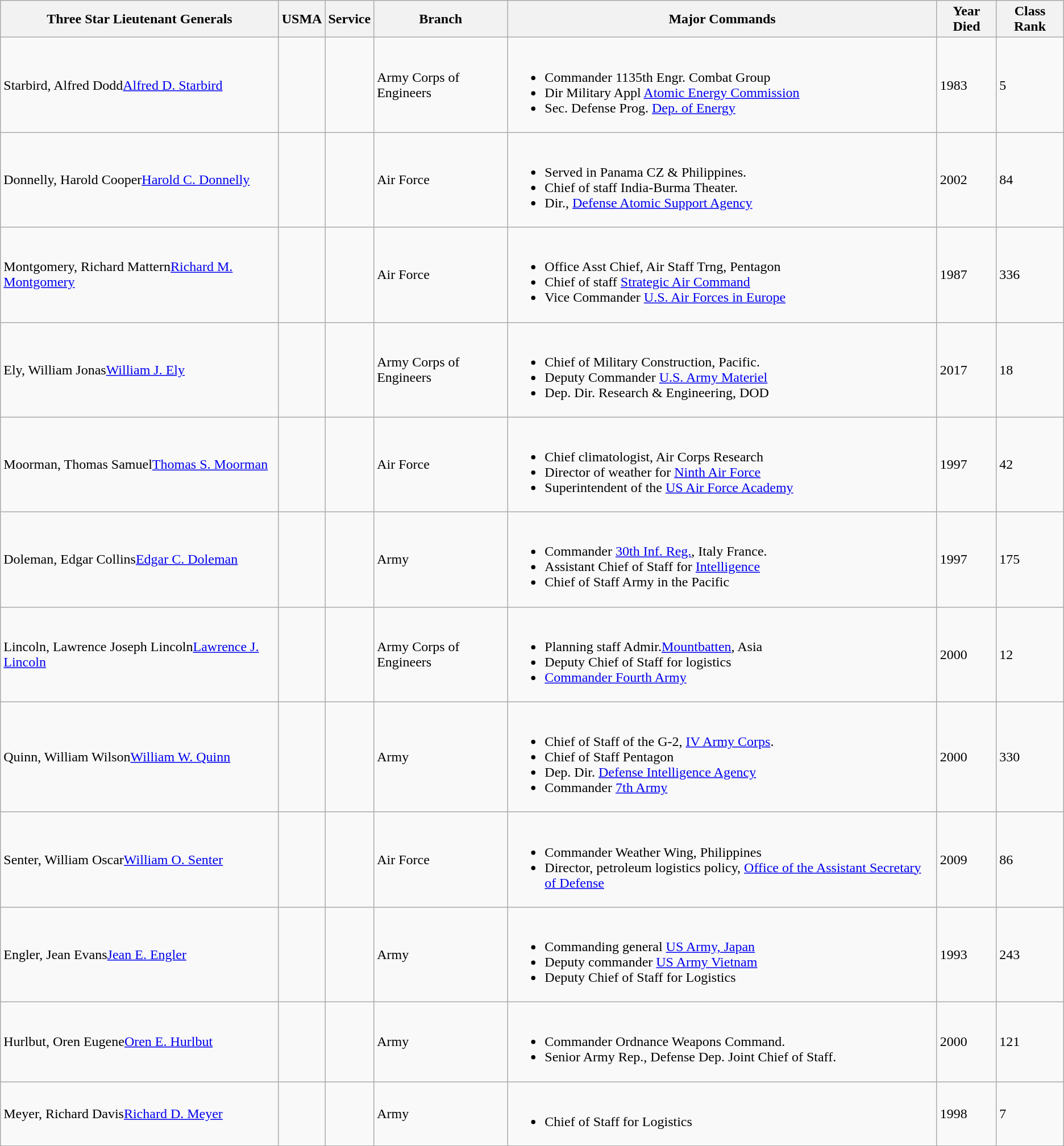<table class="wikitable sortable">
<tr>
<th>Three Star Lieutenant Generals</th>
<th>USMA</th>
<th>Service</th>
<th>Branch</th>
<th>Major Commands</th>
<th>Year Died</th>
<th>Class Rank</th>
</tr>
<tr>
<td><span>Starbird, Alfred Dodd</span><a href='#'>Alfred D. Starbird</a></td>
<td></td>
<td></td>
<td>Army Corps of  Engineers</td>
<td><br><ul><li>Commander 1135th Engr. Combat Group</li><li>Dir Military Appl <a href='#'>Atomic Energy Commission</a></li><li>Sec. Defense Prog. <a href='#'>Dep. of Energy</a></li></ul></td>
<td>1983</td>
<td>5</td>
</tr>
<tr>
<td><span>Donnelly, Harold Cooper</span><a href='#'>Harold C. Donnelly</a><br></td>
<td></td>
<td></td>
<td>Air Force</td>
<td><br><ul><li>Served in Panama CZ & Philippines.</li><li>Chief of staff India-Burma Theater.</li><li>Dir., <a href='#'>Defense Atomic Support Agency</a></li></ul></td>
<td>2002</td>
<td>84</td>
</tr>
<tr>
<td><span>Montgomery, Richard Mattern</span><a href='#'>Richard M. Montgomery</a></td>
<td></td>
<td></td>
<td>Air Force</td>
<td><br><ul><li>Office Asst Chief, Air Staff Trng, Pentagon</li><li>Chief of staff <a href='#'>Strategic Air Command</a></li><li>Vice Commander <a href='#'>U.S. Air Forces in Europe</a></li></ul></td>
<td>1987</td>
<td>336</td>
</tr>
<tr>
<td><span>Ely, William Jonas</span><a href='#'>William J. Ely</a></td>
<td></td>
<td></td>
<td>Army Corps of Engineers</td>
<td><br><ul><li>Chief of Military Construction, Pacific.</li><li>Deputy Commander <a href='#'>U.S. Army Materiel</a></li><li>Dep. Dir. Research & Engineering, DOD</li></ul></td>
<td>2017</td>
<td>18</td>
</tr>
<tr>
<td><span>Moorman, Thomas Samuel</span><a href='#'>Thomas S. Moorman</a></td>
<td></td>
<td></td>
<td>Air Force</td>
<td><br><ul><li>Chief climatologist, Air Corps Research</li><li>Director of weather for <a href='#'>Ninth Air Force</a></li><li>Superintendent of the <a href='#'>US Air Force Academy</a></li></ul></td>
<td>1997</td>
<td>42</td>
</tr>
<tr>
<td><span>Doleman, Edgar Collins</span><a href='#'>Edgar C. Doleman</a></td>
<td></td>
<td></td>
<td>Army</td>
<td><br><ul><li>Commander <a href='#'>30th Inf. Reg.</a>, Italy France.</li><li>Assistant Chief of Staff for <a href='#'>Intelligence</a></li><li>Chief of Staff Army in the Pacific</li></ul></td>
<td>1997</td>
<td>175</td>
</tr>
<tr>
<td><span>Lincoln, Lawrence Joseph Lincoln</span><a href='#'>Lawrence J. Lincoln</a></td>
<td></td>
<td></td>
<td>Army Corps of Engineers</td>
<td><br><ul><li>Planning staff Admir.<a href='#'>Mountbatten</a>, Asia</li><li>Deputy Chief of Staff for logistics</li><li><a href='#'>Commander Fourth Army</a></li></ul></td>
<td>2000</td>
<td>12</td>
</tr>
<tr>
<td><span>Quinn, William Wilson</span><a href='#'>William W. Quinn</a></td>
<td></td>
<td></td>
<td>Army</td>
<td><br><ul><li>Chief of Staff of the G-2, <a href='#'>IV Army Corps</a>.</li><li>Chief of Staff Pentagon</li><li>Dep. Dir. <a href='#'>Defense Intelligence Agency</a></li><li>Commander <a href='#'>7th Army</a></li></ul></td>
<td>2000</td>
<td>330</td>
</tr>
<tr>
<td><span>Senter, William Oscar</span><a href='#'>William O. Senter</a><br></td>
<td></td>
<td></td>
<td>Air Force</td>
<td><br><ul><li>Commander Weather Wing, Philippines</li><li>Director, petroleum logistics policy, <a href='#'>Office of the Assistant Secretary of Defense</a></li></ul></td>
<td>2009</td>
<td>86</td>
</tr>
<tr>
<td><span>Engler, Jean Evans</span><a href='#'>Jean E. Engler</a></td>
<td></td>
<td></td>
<td>Army</td>
<td><br><ul><li>Commanding general <a href='#'>US Army, Japan</a></li><li>Deputy commander <a href='#'>US Army Vietnam</a></li><li>Deputy Chief of Staff for Logistics</li></ul></td>
<td>1993</td>
<td>243</td>
</tr>
<tr>
<td><span>Hurlbut, Oren Eugene</span><a href='#'>Oren E. Hurlbut</a></td>
<td></td>
<td></td>
<td>Army</td>
<td><br><ul><li>Commander Ordnance Weapons Command.</li><li>Senior Army Rep., Defense Dep. Joint Chief of Staff.</li></ul></td>
<td>2000</td>
<td>121</td>
</tr>
<tr>
<td><span>Meyer, Richard Davis</span><a href='#'>Richard D. Meyer</a></td>
<td></td>
<td></td>
<td>Army</td>
<td><br><ul><li>Chief of Staff for Logistics</li></ul></td>
<td>1998</td>
<td>7</td>
</tr>
</table>
